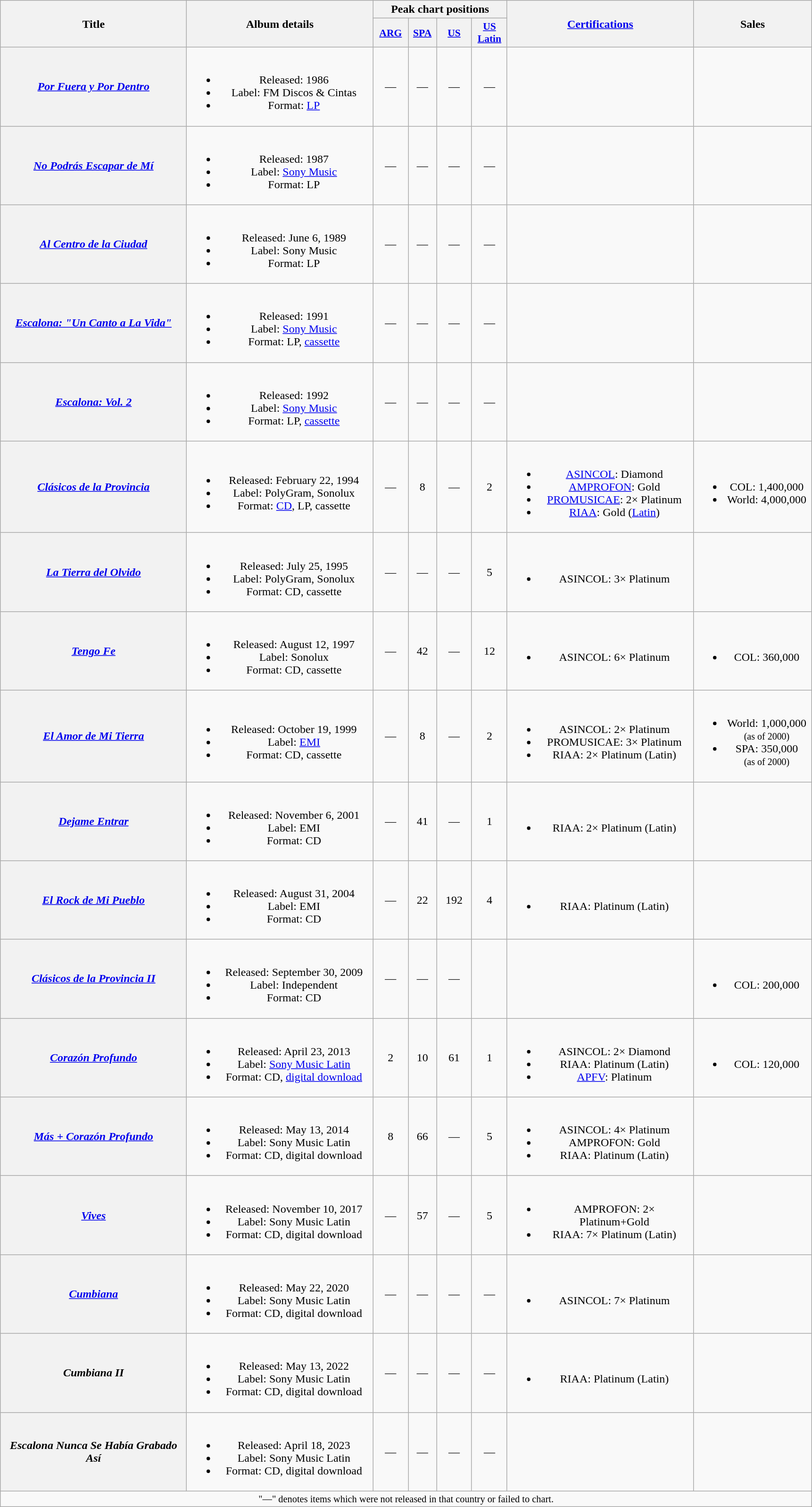<table class="wikitable plainrowheaders" style="text-align:center;" border="1">
<tr>
<th scope="col" rowspan="2" style="width:16em;">Title</th>
<th scope="col" rowspan="2" style="width:16em;">Album details</th>
<th scope="col" colspan="4">Peak chart positions</th>
<th scope="col" rowspan="2" style="width:16em;"><a href='#'>Certifications</a></th>
<th scope="col" rowspan="2" style="width:10em;">Sales</th>
</tr>
<tr>
<th scope="col" style="width:3em;font-size:90%;"><a href='#'>ARG</a><br></th>
<th scope="col" style="width:2.3em;font-size:90%;"><a href='#'>SPA</a> <br></th>
<th scope="col" style="width:3em;font-size:90%;"><a href='#'>US</a><br></th>
<th scope="col" style="width:3em;font-size:90%;"><a href='#'>US<br>Latin</a><br></th>
</tr>
<tr>
<th scope="row"><em><a href='#'>Por Fuera y Por Dentro</a></em></th>
<td><br><ul><li>Released: 1986</li><li>Label: FM Discos & Cintas</li><li>Format: <a href='#'>LP</a></li></ul></td>
<td>—</td>
<td>—</td>
<td>—</td>
<td>—</td>
<td></td>
<td></td>
</tr>
<tr>
<th scope="row"><em><a href='#'>No Podrás Escapar de Mí</a></em></th>
<td><br><ul><li>Released: 1987</li><li>Label: <a href='#'>Sony Music</a></li><li>Format: LP</li></ul></td>
<td>—</td>
<td>—</td>
<td>—</td>
<td>—</td>
<td></td>
<td></td>
</tr>
<tr>
<th scope="row"><em><a href='#'>Al Centro de la Ciudad</a></em></th>
<td><br><ul><li>Released: June 6, 1989</li><li>Label: Sony Music</li><li>Format: LP</li></ul></td>
<td>—</td>
<td>—</td>
<td>—</td>
<td>—</td>
<td></td>
<td></td>
</tr>
<tr>
<th scope="row"><em><a href='#'>Escalona: "Un Canto a La Vida"</a></em></th>
<td><br><ul><li>Released: 1991</li><li>Label: <a href='#'>Sony Music</a></li><li>Format: LP, <a href='#'>cassette</a></li></ul></td>
<td>—</td>
<td>—</td>
<td>—</td>
<td>—</td>
<td></td>
<td></td>
</tr>
<tr>
<th scope="row"><em><a href='#'>Escalona: Vol. 2</a></em></th>
<td><br><ul><li>Released: 1992</li><li>Label: <a href='#'>Sony Music</a></li><li>Format: LP, <a href='#'>cassette</a></li></ul></td>
<td>—</td>
<td>—</td>
<td>—</td>
<td>—</td>
<td></td>
<td></td>
</tr>
<tr>
<th scope="row"><em><a href='#'>Clásicos de la Provincia</a></em></th>
<td><br><ul><li>Released: February 22, 1994</li><li>Label: PolyGram, Sonolux</li><li>Format: <a href='#'>CD</a>, LP, cassette</li></ul></td>
<td>—</td>
<td>8</td>
<td>—</td>
<td>2</td>
<td><br><ul><li><a href='#'>ASINCOL</a>: Diamond</li><li><a href='#'>AMPROFON</a>: Gold</li><li><a href='#'>PROMUSICAE</a>: 2× Platinum</li><li><a href='#'>RIAA</a>: Gold (<a href='#'>Latin</a>)</li></ul></td>
<td><br><ul><li>COL: 1,400,000</li><li>World: 4,000,000</li></ul></td>
</tr>
<tr>
<th scope="row"><em><a href='#'>La Tierra del Olvido</a></em></th>
<td><br><ul><li>Released: July 25, 1995</li><li>Label: PolyGram, Sonolux</li><li>Format: CD, cassette</li></ul></td>
<td>—</td>
<td>—</td>
<td>—</td>
<td>5</td>
<td><br><ul><li>ASINCOL: 3× Platinum</li></ul></td>
<td></td>
</tr>
<tr>
<th scope="row"><em><a href='#'>Tengo Fe</a></em></th>
<td><br><ul><li>Released: August 12, 1997</li><li>Label: Sonolux</li><li>Format: CD, cassette</li></ul></td>
<td>—</td>
<td>42</td>
<td>—</td>
<td>12</td>
<td><br><ul><li>ASINCOL: 6× Platinum</li></ul></td>
<td><br><ul><li>COL: 360,000</li></ul></td>
</tr>
<tr>
<th scope="row"><em><a href='#'>El Amor de Mi Tierra</a></em></th>
<td><br><ul><li>Released: October 19, 1999</li><li>Label: <a href='#'>EMI</a></li><li>Format: CD, cassette</li></ul></td>
<td>—</td>
<td>8</td>
<td>—</td>
<td>2</td>
<td><br><ul><li>ASINCOL: 2× Platinum</li><li>PROMUSICAE: 3× Platinum</li><li>RIAA: 2× Platinum (Latin)</li></ul></td>
<td><br><ul><li>World: 1,000,000 <br> <small>(as of 2000)</small></li><li>SPA: 350,000 <br> <small>(as of 2000)</small></li></ul></td>
</tr>
<tr>
<th scope="row"><em><a href='#'>Dejame Entrar</a></em></th>
<td><br><ul><li>Released: November 6, 2001</li><li>Label: EMI</li><li>Format: CD</li></ul></td>
<td>—</td>
<td>41</td>
<td>—</td>
<td>1</td>
<td><br><ul><li>RIAA: 2× Platinum (Latin)</li></ul></td>
<td></td>
</tr>
<tr>
<th scope="row"><em><a href='#'>El Rock de Mi Pueblo</a></em></th>
<td><br><ul><li>Released: August 31, 2004</li><li>Label: EMI</li><li>Format: CD</li></ul></td>
<td>—</td>
<td>22</td>
<td>192</td>
<td>4</td>
<td><br><ul><li>RIAA: Platinum (Latin)</li></ul></td>
<td></td>
</tr>
<tr>
<th scope="row"><em><a href='#'>Clásicos de la Provincia II</a></em></th>
<td><br><ul><li>Released: September 30, 2009</li><li>Label: Independent</li><li>Format: CD</li></ul></td>
<td>—</td>
<td>—</td>
<td>—</td>
<td></td>
<td></td>
<td><br><ul><li>COL: 200,000</li></ul></td>
</tr>
<tr>
<th scope="row"><em><a href='#'>Corazón Profundo</a></em></th>
<td><br><ul><li>Released: April 23, 2013</li><li>Label: <a href='#'>Sony Music Latin</a></li><li>Format: CD, <a href='#'>digital download</a></li></ul></td>
<td>2</td>
<td>10</td>
<td>61</td>
<td>1</td>
<td><br><ul><li>ASINCOL: 2× Diamond</li><li>RIAA: Platinum (Latin)</li><li><a href='#'>APFV</a>: Platinum</li></ul></td>
<td><br><ul><li>COL: 120,000</li></ul></td>
</tr>
<tr>
<th scope="row"><em><a href='#'>Más + Corazón Profundo</a></em></th>
<td><br><ul><li>Released: May 13, 2014</li><li>Label: Sony Music Latin</li><li>Format: CD, digital download</li></ul></td>
<td>8</td>
<td>66</td>
<td>—</td>
<td>5</td>
<td><br><ul><li>ASINCOL: 4× Platinum</li><li>AMPROFON: Gold</li><li>RIAA: Platinum (Latin)</li></ul></td>
<td></td>
</tr>
<tr>
<th scope="row"><em><a href='#'>Vives</a></em></th>
<td><br><ul><li>Released: November 10, 2017</li><li>Label: Sony Music Latin</li><li>Format: CD, digital download</li></ul></td>
<td>—</td>
<td>57</td>
<td>—</td>
<td>5</td>
<td><br><ul><li>AMPROFON: 2× Platinum+Gold</li><li>RIAA: 7× Platinum (Latin)</li></ul></td>
<td></td>
</tr>
<tr>
<th scope="row"><em><a href='#'>Cumbiana</a></em></th>
<td><br><ul><li>Released: May 22, 2020</li><li>Label: Sony Music Latin</li><li>Format: CD, digital download</li></ul></td>
<td>—</td>
<td>—</td>
<td>—</td>
<td>—</td>
<td><br><ul><li>ASINCOL: 7× Platinum </li></ul></td>
<td></td>
</tr>
<tr>
<th scope="row"><em>Cumbiana II</em></th>
<td><br><ul><li>Released: May 13, 2022</li><li>Label: Sony Music Latin</li><li>Format: CD, digital download</li></ul></td>
<td>—</td>
<td>—</td>
<td>—</td>
<td>—</td>
<td><br><ul><li>RIAA: Platinum (Latin)</li></ul></td>
<td></td>
</tr>
<tr>
<th scope="row"><em>Escalona Nunca Se Había Grabado Así</em></th>
<td><br><ul><li>Released: April 18, 2023</li><li>Label: Sony Music Latin</li><li>Format: CD, digital download</li></ul></td>
<td>—</td>
<td>—</td>
<td>—</td>
<td>—</td>
<td></td>
<td></td>
</tr>
<tr>
<td colspan="21" style="text-align:center; font-size:85%">"—" denotes items which were not released in that country or failed to chart.</td>
</tr>
</table>
